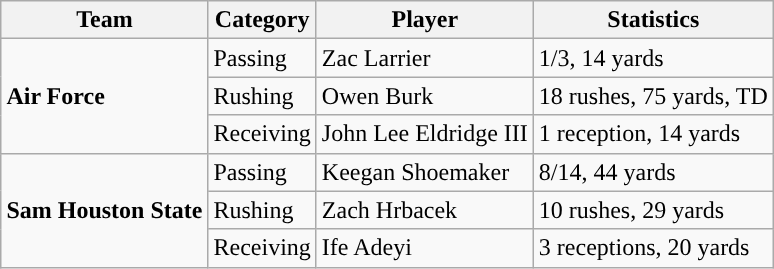<table class="wikitable" style="float: right;">
<tr>
<th>Team</th>
<th>Category</th>
<th>Player</th>
<th>Statistics</th>
</tr>
<tr>
<td rowspan=3><strong>Air Force</strong></td>
<td>Passing</td>
<td>Zac Larrier</td>
<td>1/3, 14 yards</td>
</tr>
<tr>
<td>Rushing</td>
<td>Owen Burk</td>
<td>18 rushes, 75 yards, TD</td>
</tr>
<tr>
<td>Receiving</td>
<td>John Lee Eldridge III</td>
<td>1 reception, 14 yards</td>
</tr>
<tr>
<td rowspan=3><strong>Sam Houston State</strong></td>
<td>Passing</td>
<td>Keegan Shoemaker</td>
<td>8/14, 44 yards</td>
</tr>
<tr>
<td>Rushing</td>
<td>Zach Hrbacek</td>
<td>10 rushes, 29 yards</td>
</tr>
<tr>
<td>Receiving</td>
<td>Ife Adeyi</td>
<td>3 receptions, 20 yards</td>
</tr>
</table>
